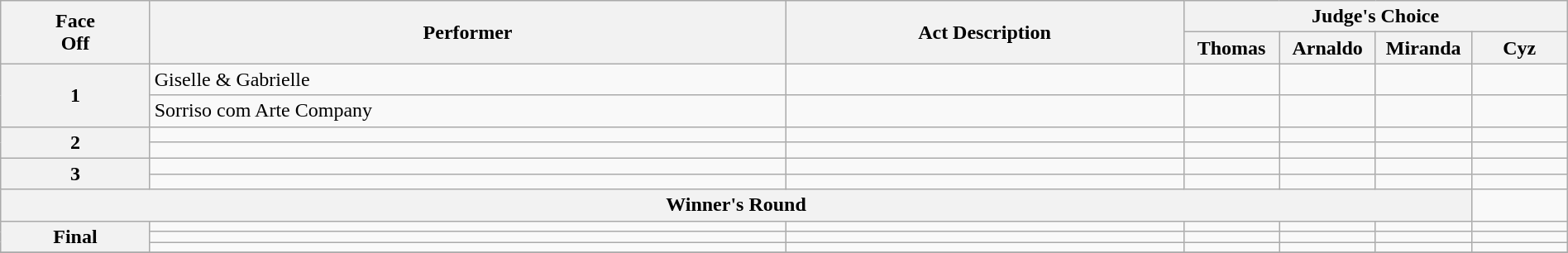<table class="wikitable" width="100%">
<tr>
<th rowspan=2>Face<br>Off</th>
<th rowspan=2>Performer</th>
<th rowspan=2>Act Description</th>
<th colspan=4>Judge's Choice</th>
</tr>
<tr>
<th width="70">Thomas</th>
<th width="70">Arnaldo</th>
<th width="70">Miranda</th>
<th width="70">Cyz</th>
</tr>
<tr>
<th rowspan=2>1</th>
<td>Giselle & Gabrielle</td>
<td></td>
<td></td>
<td></td>
<td></td>
<td></td>
</tr>
<tr>
<td>Sorriso com Arte Company</td>
<td></td>
<td></td>
<td></td>
<td></td>
<td></td>
</tr>
<tr>
<th rowspan=2>2</th>
<td></td>
<td></td>
<td></td>
<td></td>
<td></td>
<td></td>
</tr>
<tr>
<td></td>
<td></td>
<td></td>
<td></td>
<td></td>
<td></td>
</tr>
<tr>
<th rowspan=2>3</th>
<td></td>
<td></td>
<td></td>
<td></td>
<td></td>
<td></td>
</tr>
<tr>
<td></td>
<td></td>
<td></td>
<td></td>
<td></td>
<td></td>
</tr>
<tr>
<th colspan=6>Winner's Round</th>
</tr>
<tr>
<th rowspan=3>Final</th>
<td></td>
<td></td>
<td></td>
<td></td>
<td></td>
<td></td>
</tr>
<tr>
<td></td>
<td></td>
<td></td>
<td></td>
<td></td>
<td></td>
</tr>
<tr>
<td></td>
<td></td>
<td></td>
<td></td>
<td></td>
<td></td>
</tr>
<tr>
</tr>
</table>
